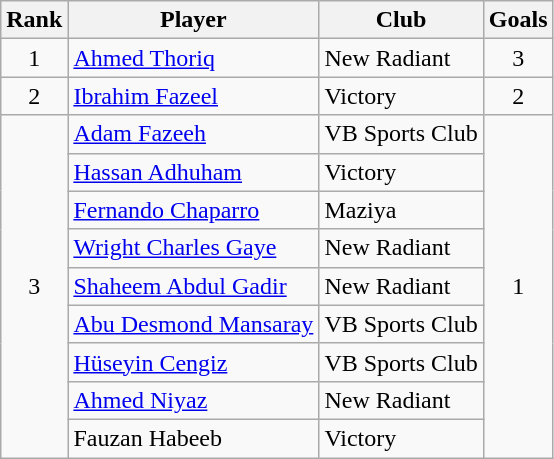<table class="wikitable" style="text-align:center">
<tr>
<th>Rank</th>
<th>Player</th>
<th>Club</th>
<th>Goals</th>
</tr>
<tr>
<td rowspan="1">1</td>
<td align="left"> <a href='#'>Ahmed Thoriq</a></td>
<td align="left">New Radiant</td>
<td rowspan="1">3</td>
</tr>
<tr>
<td rowspan="1">2</td>
<td align="left"> <a href='#'>Ibrahim Fazeel</a></td>
<td align="left">Victory</td>
<td rowspan="1">2</td>
</tr>
<tr>
<td rowspan="9">3</td>
<td align="left"> <a href='#'>Adam Fazeeh</a></td>
<td align="left">VB Sports Club</td>
<td rowspan="9">1</td>
</tr>
<tr>
<td align="left"> <a href='#'>Hassan Adhuham</a></td>
<td align="left">Victory</td>
</tr>
<tr>
<td align="left"> <a href='#'>Fernando Chaparro</a></td>
<td align="left">Maziya</td>
</tr>
<tr>
<td align="left"> <a href='#'>Wright Charles Gaye</a></td>
<td align="left">New Radiant</td>
</tr>
<tr>
<td align="left"> <a href='#'>Shaheem Abdul Gadir</a></td>
<td align="left">New Radiant</td>
</tr>
<tr>
<td align="left"> <a href='#'>Abu Desmond Mansaray</a></td>
<td align="left">VB Sports Club</td>
</tr>
<tr>
<td align="left"> <a href='#'>Hüseyin Cengiz</a></td>
<td align="left">VB Sports Club</td>
</tr>
<tr>
<td align="left"> <a href='#'>Ahmed Niyaz</a></td>
<td align="left">New Radiant</td>
</tr>
<tr>
<td align="left"> Fauzan Habeeb</td>
<td align="left">Victory</td>
</tr>
</table>
